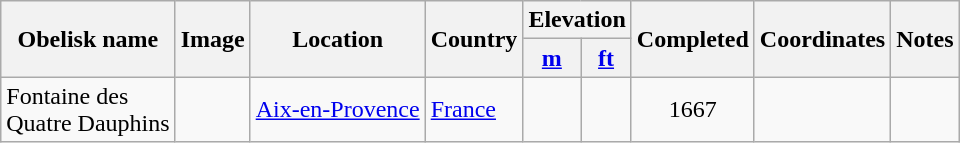<table class="wikitable sortable">
<tr>
<th rowspan=2>Obelisk name</th>
<th rowspan=2 class="unsortable">Image</th>
<th rowspan=2>Location</th>
<th rowspan=2>Country</th>
<th colspan=2>Elevation</th>
<th rowspan=2>Completed</th>
<th rowspan=2>Coordinates</th>
<th rowspan=2>Notes</th>
</tr>
<tr>
<th><a href='#'>m</a></th>
<th><a href='#'>ft</a></th>
</tr>
<tr>
<td>Fontaine des<br> Quatre Dauphins</td>
<td></td>
<td><a href='#'>Aix-en-Provence</a></td>
<td><a href='#'>France</a></td>
<td></td>
<td></td>
<td align=center>1667</td>
<td></td>
<td></td>
</tr>
</table>
